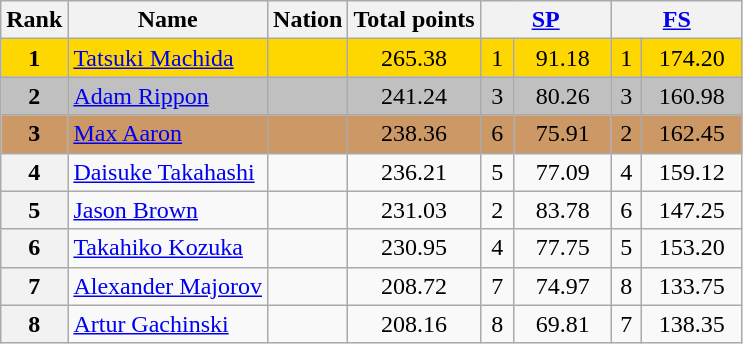<table class="wikitable sortable">
<tr>
<th>Rank</th>
<th>Name</th>
<th>Nation</th>
<th>Total points</th>
<th colspan="2" style="width:80px;"><a href='#'>SP</a></th>
<th colspan="2" style="width:80px;"><a href='#'>FS</a></th>
</tr>
<tr style="background:gold;">
<td style="text-align:center;"><strong>1</strong></td>
<td><a href='#'>Tatsuki Machida</a></td>
<td></td>
<td style="text-align:center;">265.38</td>
<td style="text-align:center;">1</td>
<td style="text-align:center;">91.18</td>
<td style="text-align:center;">1</td>
<td style="text-align:center;">174.20</td>
</tr>
<tr style="background:silver;">
<td style="text-align:center;"><strong>2</strong></td>
<td><a href='#'>Adam Rippon</a></td>
<td></td>
<td style="text-align:center;">241.24</td>
<td style="text-align:center;">3</td>
<td style="text-align:center;">80.26</td>
<td style="text-align:center;">3</td>
<td style="text-align:center;">160.98</td>
</tr>
<tr style="background:#c96;">
<td style="text-align:center;"><strong>3</strong></td>
<td><a href='#'>Max Aaron</a></td>
<td></td>
<td style="text-align:center;">238.36</td>
<td style="text-align:center;">6</td>
<td style="text-align:center;">75.91</td>
<td style="text-align:center;">2</td>
<td style="text-align:center;">162.45</td>
</tr>
<tr>
<th>4</th>
<td><a href='#'>Daisuke Takahashi</a></td>
<td></td>
<td style="text-align:center;">236.21</td>
<td style="text-align:center;">5</td>
<td style="text-align:center;">77.09</td>
<td style="text-align:center;">4</td>
<td style="text-align:center;">159.12</td>
</tr>
<tr>
<th>5</th>
<td><a href='#'>Jason Brown</a></td>
<td></td>
<td style="text-align:center;">231.03</td>
<td style="text-align:center;">2</td>
<td style="text-align:center;">83.78</td>
<td style="text-align:center;">6</td>
<td style="text-align:center;">147.25</td>
</tr>
<tr>
<th>6</th>
<td><a href='#'>Takahiko Kozuka</a></td>
<td></td>
<td style="text-align:center;">230.95</td>
<td style="text-align:center;">4</td>
<td style="text-align:center;">77.75</td>
<td style="text-align:center;">5</td>
<td style="text-align:center;">153.20</td>
</tr>
<tr>
<th>7</th>
<td><a href='#'>Alexander Majorov</a></td>
<td></td>
<td style="text-align:center;">208.72</td>
<td style="text-align:center;">7</td>
<td style="text-align:center;">74.97</td>
<td style="text-align:center;">8</td>
<td style="text-align:center;">133.75</td>
</tr>
<tr>
<th>8</th>
<td><a href='#'>Artur Gachinski</a></td>
<td></td>
<td style="text-align:center;">208.16</td>
<td style="text-align:center;">8</td>
<td style="text-align:center;">69.81</td>
<td style="text-align:center;">7</td>
<td style="text-align:center;">138.35</td>
</tr>
</table>
